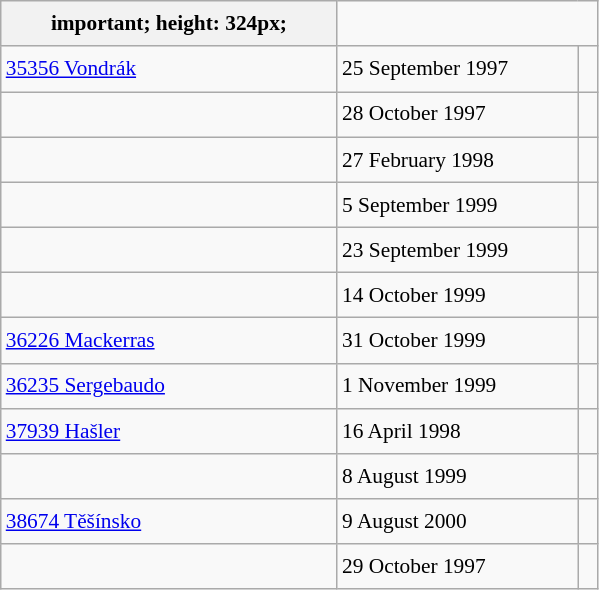<table class="wikitable" style="font-size: 89%; float: left; width: 28em; margin-right: 1em; line-height: 1.65em">
<tr>
<th>important; height: 324px;</th>
</tr>
<tr>
<td><a href='#'>35356 Vondrák</a></td>
<td>25 September 1997</td>
<td> </td>
</tr>
<tr>
<td></td>
<td>28 October 1997</td>
<td></td>
</tr>
<tr>
<td></td>
<td>27 February 1998</td>
<td></td>
</tr>
<tr>
<td></td>
<td>5 September 1999</td>
<td></td>
</tr>
<tr>
<td></td>
<td>23 September 1999</td>
<td> </td>
</tr>
<tr>
<td></td>
<td>14 October 1999</td>
<td></td>
</tr>
<tr>
<td><a href='#'>36226 Mackerras</a></td>
<td>31 October 1999</td>
<td></td>
</tr>
<tr>
<td><a href='#'>36235 Sergebaudo</a></td>
<td>1 November 1999</td>
<td></td>
</tr>
<tr>
<td><a href='#'>37939 Hašler</a></td>
<td>16 April 1998</td>
<td></td>
</tr>
<tr>
<td></td>
<td>8 August 1999</td>
<td></td>
</tr>
<tr>
<td><a href='#'>38674 Těšínsko</a></td>
<td>9 August 2000</td>
<td></td>
</tr>
<tr>
<td></td>
<td>29 October 1997</td>
<td></td>
</tr>
</table>
